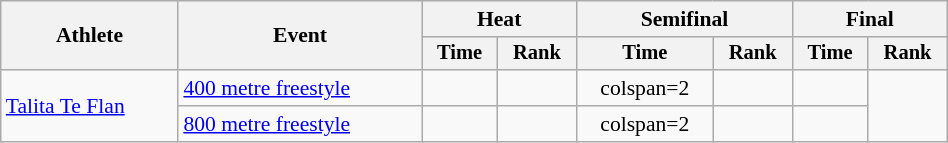<table class="wikitable" style="text-align:center; font-size:90%; width:50%;">
<tr>
<th rowspan="2">Athlete</th>
<th rowspan="2">Event</th>
<th colspan="2">Heat</th>
<th colspan="2">Semifinal</th>
<th colspan="2">Final</th>
</tr>
<tr style="font-size:95%">
<th>Time</th>
<th>Rank</th>
<th>Time</th>
<th>Rank</th>
<th>Time</th>
<th>Rank</th>
</tr>
<tr>
<td align=left rowspan=2><a href='#'>Talita Te Flan</a></td>
<td align=left><a href='#'>400 metre freestyle</a></td>
<td></td>
<td></td>
<td>colspan=2</td>
<td></td>
<td></td>
</tr>
<tr>
<td align=left><a href='#'>800 metre freestyle</a></td>
<td></td>
<td></td>
<td>colspan=2</td>
<td></td>
<td></td>
</tr>
</table>
